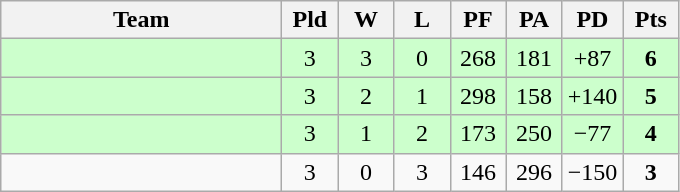<table class=wikitable style="text-align:center">
<tr>
<th width=180>Team</th>
<th width=30>Pld</th>
<th width=30>W</th>
<th width=30>L</th>
<th width=30>PF</th>
<th width=30>PA</th>
<th width=30>PD</th>
<th width=30>Pts</th>
</tr>
<tr align=center bgcolor="#ccffcc">
<td align=left></td>
<td>3</td>
<td>3</td>
<td>0</td>
<td>268</td>
<td>181</td>
<td>+87</td>
<td><strong>6</strong></td>
</tr>
<tr align=center bgcolor="#ccffcc">
<td align=left></td>
<td>3</td>
<td>2</td>
<td>1</td>
<td>298</td>
<td>158</td>
<td>+140</td>
<td><strong>5</strong></td>
</tr>
<tr align=center bgcolor="#ccffcc">
<td align=left></td>
<td>3</td>
<td>1</td>
<td>2</td>
<td>173</td>
<td>250</td>
<td>−77</td>
<td><strong>4</strong></td>
</tr>
<tr align=center>
<td align=left></td>
<td>3</td>
<td>0</td>
<td>3</td>
<td>146</td>
<td>296</td>
<td>−150</td>
<td><strong>3</strong></td>
</tr>
</table>
